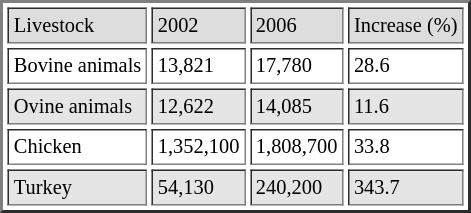<table border="2" style="font-size: 85%" align=right cellpadding="3" cellspacing="3">
<tr bgcolor="#dddddd">
<td>Livestock</td>
<td>2002</td>
<td>2006</td>
<td>Increase (%)</td>
</tr>
<tr bgcolor="#ffffff">
<td>Bovine animals</td>
<td>13,821</td>
<td>17,780</td>
<td>28.6</td>
</tr>
<tr bgcolor="#e5e5e5">
<td>Ovine animals</td>
<td>12,622</td>
<td>14,085</td>
<td>11.6</td>
</tr>
<tr bgcolor="#ffffff">
<td>Chicken</td>
<td>1,352,100</td>
<td>1,808,700</td>
<td>33.8</td>
</tr>
<tr bgcolor="#e5e5e5">
<td>Turkey</td>
<td>54,130</td>
<td>240,200</td>
<td>343.7</td>
</tr>
</table>
